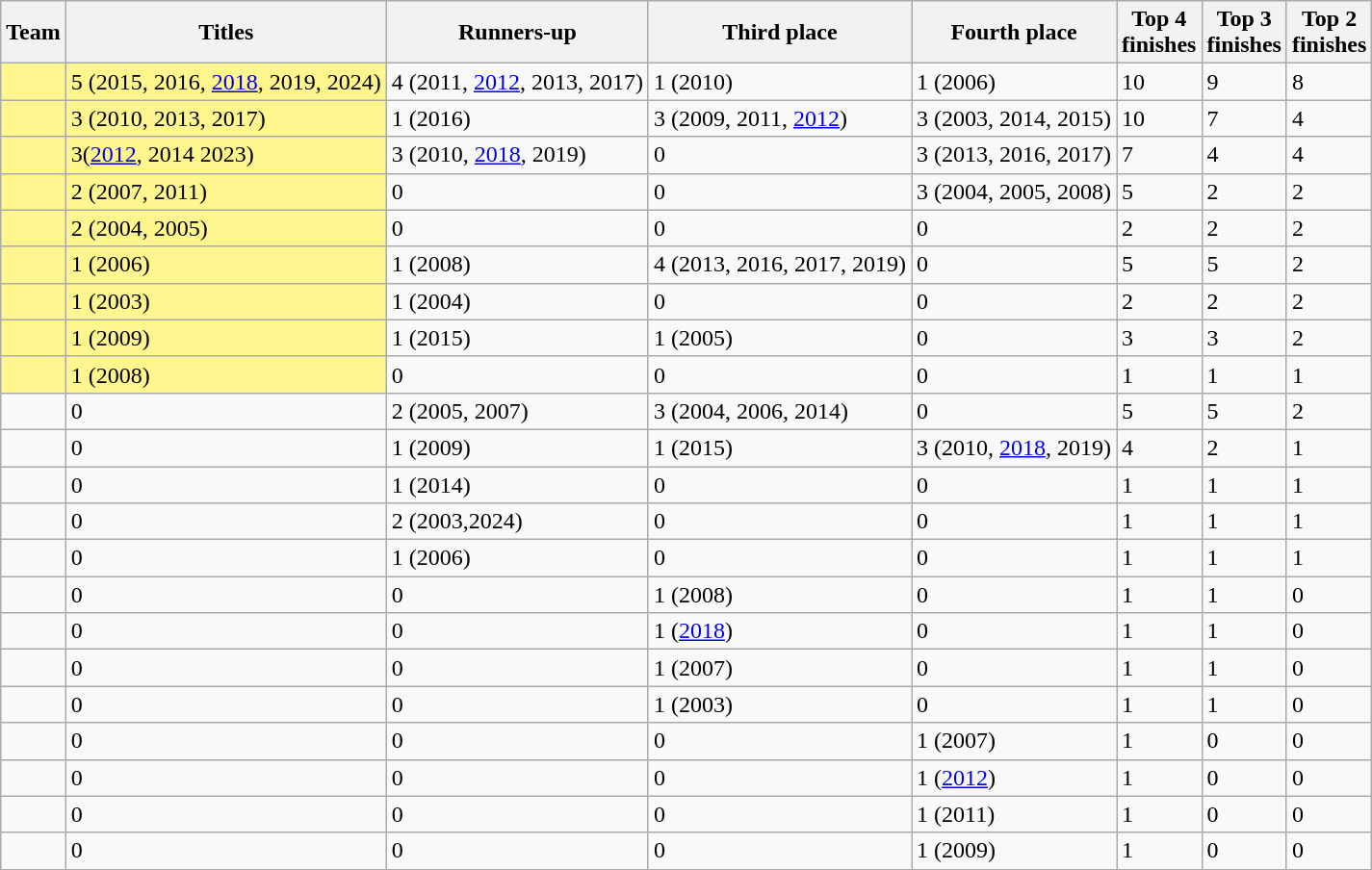<table class="wikitable sortable">
<tr>
<th>Team</th>
<th>Titles</th>
<th>Runners-up</th>
<th>Third place</th>
<th>Fourth place</th>
<th data-sort-type="number">Top 4 <br>finishes</th>
<th data-sort-type="number">Top 3 <br>finishes</th>
<th data-sort-type="number">Top 2 <br>finishes</th>
</tr>
<tr>
<td style="background:#fff68f"></td>
<td style="background:#fff68f">5 (2015, 2016, <a href='#'>2018</a>, 2019, 2024)</td>
<td>4 (2011, <a href='#'>2012</a>, 2013, 2017)</td>
<td>1 (2010)</td>
<td>1 (2006)</td>
<td>10</td>
<td>9</td>
<td>8</td>
</tr>
<tr>
<td style="background:#fff68f"></td>
<td style="background:#fff68f">3 (2010, 2013, 2017)</td>
<td>1 (2016)</td>
<td>3 (2009, 2011, <a href='#'>2012</a>)</td>
<td>3 (2003, 2014, 2015)</td>
<td>10</td>
<td>7</td>
<td>4</td>
</tr>
<tr>
<td style="background:#fff68f"></td>
<td style="background:#fff68f">3(<a href='#'>2012</a>, 2014 2023)</td>
<td>3 (2010, <a href='#'>2018</a>, 2019)</td>
<td>0</td>
<td>3 (2013, 2016, 2017)</td>
<td>7</td>
<td>4</td>
<td>4</td>
</tr>
<tr>
<td style="background:#fff68f"></td>
<td style="background:#fff68f">2 (2007, 2011)</td>
<td>0</td>
<td>0</td>
<td>3 (2004, 2005, 2008)</td>
<td>5</td>
<td>2</td>
<td>2</td>
</tr>
<tr>
<td style="background:#fff68f"></td>
<td style="background:#fff68f">2 (2004, 2005)</td>
<td>0</td>
<td>0</td>
<td>0</td>
<td>2</td>
<td>2</td>
<td>2</td>
</tr>
<tr>
<td style="background:#fff68f"></td>
<td style="background:#fff68f">1 (2006)</td>
<td>1 (2008)</td>
<td>4 (2013, 2016, 2017, 2019)</td>
<td>0</td>
<td>5</td>
<td>5</td>
<td>2</td>
</tr>
<tr>
<td style="background:#fff68f"></td>
<td style="background:#fff68f">1 (2003)</td>
<td>1 (2004)</td>
<td>0</td>
<td>0</td>
<td>2</td>
<td>2</td>
<td>2</td>
</tr>
<tr>
<td style="background:#fff68f"></td>
<td style="background:#fff68f">1 (2009)</td>
<td>1 (2015)</td>
<td>1 (2005)</td>
<td>0</td>
<td>3</td>
<td>3</td>
<td>2</td>
</tr>
<tr>
<td style="background:#fff68f"></td>
<td style="background:#fff68f">1 (2008)</td>
<td>0</td>
<td>0</td>
<td>0</td>
<td>1</td>
<td>1</td>
<td>1</td>
</tr>
<tr>
<td></td>
<td>0</td>
<td>2 (2005, 2007)</td>
<td>3 (2004, 2006, 2014)</td>
<td>0</td>
<td>5</td>
<td>5</td>
<td>2</td>
</tr>
<tr>
<td></td>
<td>0</td>
<td>1 (2009)</td>
<td>1 (2015)</td>
<td>3 (2010, <a href='#'>2018</a>, 2019)</td>
<td>4</td>
<td>2</td>
<td>1</td>
</tr>
<tr>
<td></td>
<td>0</td>
<td>1 (2014)</td>
<td>0</td>
<td>0</td>
<td>1</td>
<td>1</td>
<td>1</td>
</tr>
<tr>
<td></td>
<td>0</td>
<td>2 (2003,2024)</td>
<td>0</td>
<td>0</td>
<td>1</td>
<td>1</td>
<td>1</td>
</tr>
<tr>
<td></td>
<td>0</td>
<td>1 (2006)</td>
<td>0</td>
<td>0</td>
<td>1</td>
<td>1</td>
<td>1</td>
</tr>
<tr>
<td></td>
<td>0</td>
<td>0</td>
<td>1 (2008)</td>
<td>0</td>
<td>1</td>
<td>1</td>
<td>0</td>
</tr>
<tr>
<td></td>
<td>0</td>
<td>0</td>
<td>1 (<a href='#'>2018</a>)</td>
<td>0</td>
<td>1</td>
<td>1</td>
<td>0</td>
</tr>
<tr>
<td></td>
<td>0</td>
<td>0</td>
<td>1 (2007)</td>
<td>0</td>
<td>1</td>
<td>1</td>
<td>0</td>
</tr>
<tr>
<td></td>
<td>0</td>
<td>0</td>
<td>1 (2003)</td>
<td>0</td>
<td>1</td>
<td>1</td>
<td>0</td>
</tr>
<tr>
<td></td>
<td>0</td>
<td>0</td>
<td>0</td>
<td>1 (2007)</td>
<td>1</td>
<td>0</td>
<td>0</td>
</tr>
<tr>
<td></td>
<td>0</td>
<td>0</td>
<td>0</td>
<td>1 (<a href='#'>2012</a>)</td>
<td>1</td>
<td>0</td>
<td>0</td>
</tr>
<tr>
<td></td>
<td>0</td>
<td>0</td>
<td>0</td>
<td>1 (2011)</td>
<td>1</td>
<td>0</td>
<td>0</td>
</tr>
<tr>
<td></td>
<td>0</td>
<td>0</td>
<td>0</td>
<td>1 (2009)</td>
<td>1</td>
<td>0</td>
<td>0</td>
</tr>
</table>
